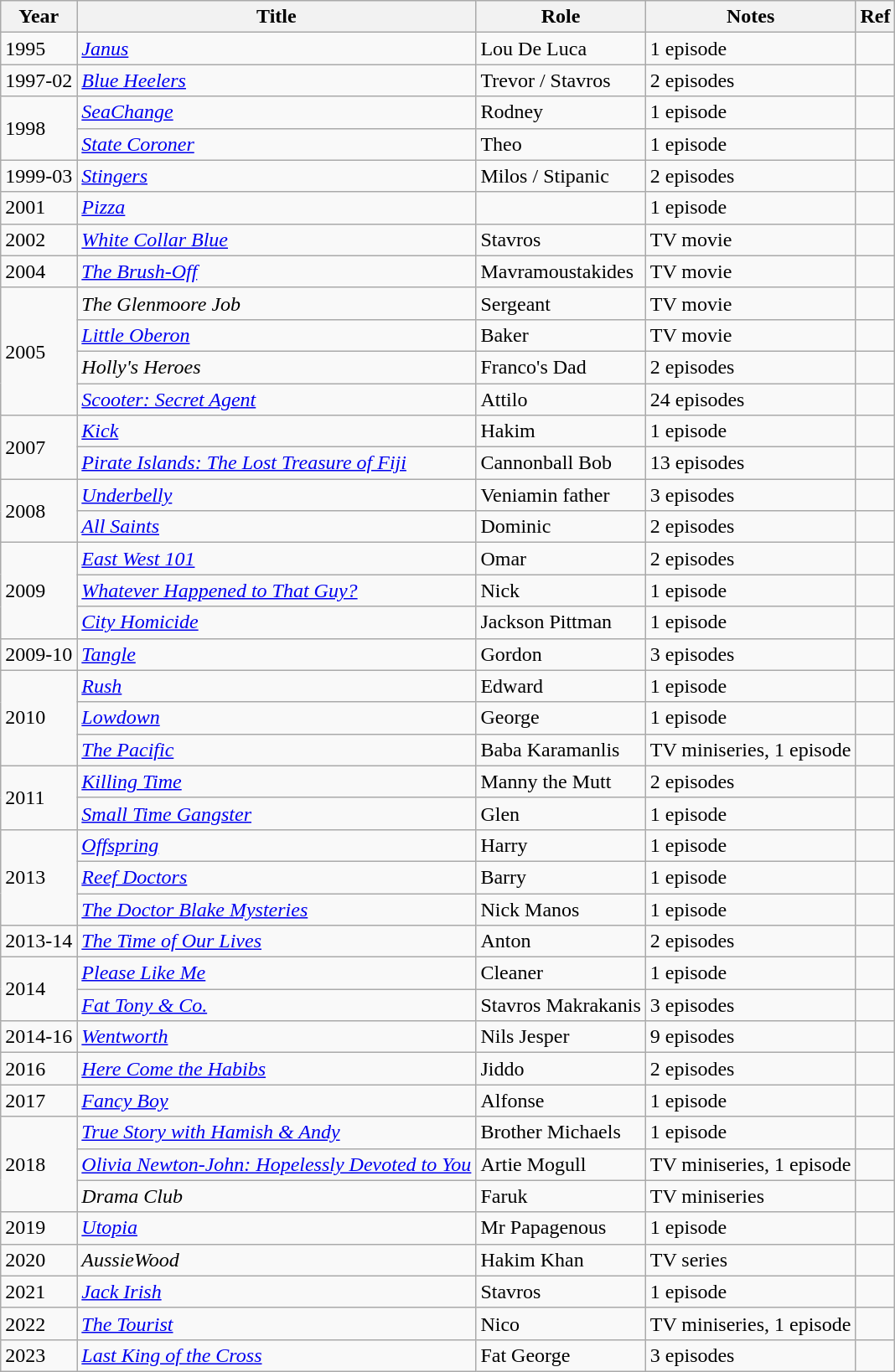<table class="wikitable sortable">
<tr>
<th>Year</th>
<th>Title</th>
<th>Role</th>
<th>Notes</th>
<th>Ref</th>
</tr>
<tr>
<td>1995</td>
<td><em><a href='#'>Janus</a></em></td>
<td>Lou De Luca</td>
<td>1 episode</td>
<td></td>
</tr>
<tr>
<td>1997-02</td>
<td><em><a href='#'>Blue Heelers</a></em></td>
<td>Trevor / Stavros</td>
<td>2 episodes</td>
<td></td>
</tr>
<tr>
<td rowspan="2">1998</td>
<td><em><a href='#'>SeaChange</a></em></td>
<td>Rodney</td>
<td>1 episode</td>
<td></td>
</tr>
<tr>
<td><em><a href='#'>State Coroner</a></em></td>
<td>Theo</td>
<td>1 episode</td>
<td></td>
</tr>
<tr>
<td>1999-03</td>
<td><em><a href='#'>Stingers</a></em></td>
<td>Milos / Stipanic</td>
<td>2 episodes</td>
<td></td>
</tr>
<tr>
<td>2001</td>
<td><em><a href='#'>Pizza</a></em></td>
<td></td>
<td>1 episode</td>
<td></td>
</tr>
<tr>
<td>2002</td>
<td><em><a href='#'>White Collar Blue</a></em></td>
<td>Stavros</td>
<td>TV movie</td>
<td></td>
</tr>
<tr>
<td>2004</td>
<td><em><a href='#'>The Brush-Off</a></em></td>
<td>Mavramoustakides</td>
<td>TV movie</td>
<td></td>
</tr>
<tr>
<td rowspan="4">2005</td>
<td><em>The Glenmoore Job</em></td>
<td>Sergeant</td>
<td>TV movie</td>
<td></td>
</tr>
<tr>
<td><em><a href='#'>Little Oberon</a></em></td>
<td>Baker</td>
<td>TV movie</td>
<td></td>
</tr>
<tr>
<td><em>Holly's Heroes</em></td>
<td>Franco's Dad</td>
<td>2 episodes</td>
<td></td>
</tr>
<tr>
<td><em><a href='#'>Scooter: Secret Agent</a></em></td>
<td>Attilo</td>
<td>24 episodes</td>
<td></td>
</tr>
<tr>
<td rowspan="2">2007</td>
<td><em><a href='#'>Kick</a></em></td>
<td>Hakim</td>
<td>1 episode</td>
<td></td>
</tr>
<tr>
<td><em><a href='#'>Pirate Islands: The Lost Treasure of Fiji</a></em></td>
<td>Cannonball Bob</td>
<td>13 episodes</td>
<td></td>
</tr>
<tr>
<td rowspan="2">2008</td>
<td><em><a href='#'>Underbelly</a></em></td>
<td>Veniamin father</td>
<td>3 episodes</td>
<td></td>
</tr>
<tr>
<td><em><a href='#'>All Saints</a></em></td>
<td>Dominic</td>
<td>2 episodes</td>
<td></td>
</tr>
<tr>
<td rowspan="3">2009</td>
<td><em><a href='#'>East West 101</a></em></td>
<td>Omar</td>
<td>2 episodes</td>
<td></td>
</tr>
<tr>
<td><em><a href='#'>Whatever Happened to That Guy?</a></em></td>
<td>Nick</td>
<td>1 episode</td>
<td></td>
</tr>
<tr>
<td><em><a href='#'>City Homicide</a></em></td>
<td>Jackson Pittman</td>
<td>1 episode</td>
<td></td>
</tr>
<tr>
<td>2009-10</td>
<td><em><a href='#'>Tangle</a></em></td>
<td>Gordon</td>
<td>3 episodes</td>
<td></td>
</tr>
<tr>
<td rowspan="3">2010</td>
<td><em><a href='#'>Rush</a></em></td>
<td>Edward</td>
<td>1 episode</td>
<td></td>
</tr>
<tr>
<td><em><a href='#'>Lowdown</a></em></td>
<td>George</td>
<td>1 episode</td>
<td></td>
</tr>
<tr>
<td><em><a href='#'>The Pacific</a></em></td>
<td>Baba Karamanlis</td>
<td>TV miniseries, 1 episode</td>
<td></td>
</tr>
<tr>
<td rowspan="2">2011</td>
<td><em><a href='#'>Killing Time</a></em></td>
<td>Manny the Mutt</td>
<td>2 episodes</td>
<td></td>
</tr>
<tr>
<td><em><a href='#'>Small Time Gangster</a></em></td>
<td>Glen</td>
<td>1 episode</td>
<td></td>
</tr>
<tr>
<td rowspan="3">2013</td>
<td><em><a href='#'>Offspring</a></em></td>
<td>Harry</td>
<td>1 episode</td>
<td></td>
</tr>
<tr>
<td><em><a href='#'>Reef Doctors</a></em></td>
<td>Barry</td>
<td>1 episode</td>
<td></td>
</tr>
<tr>
<td><em><a href='#'>The Doctor Blake Mysteries</a></em></td>
<td>Nick Manos</td>
<td>1 episode</td>
<td></td>
</tr>
<tr>
<td>2013-14</td>
<td><em><a href='#'> The Time of Our Lives</a></em></td>
<td>Anton</td>
<td>2 episodes</td>
<td></td>
</tr>
<tr>
<td rowspan="2">2014</td>
<td><em><a href='#'>Please Like Me</a></em></td>
<td>Cleaner</td>
<td>1 episode</td>
<td></td>
</tr>
<tr>
<td><em><a href='#'>Fat Tony & Co.</a></em></td>
<td>Stavros Makrakanis</td>
<td>3 episodes</td>
<td></td>
</tr>
<tr>
<td>2014-16</td>
<td><em><a href='#'>Wentworth</a></em></td>
<td>Nils Jesper</td>
<td>9 episodes</td>
<td></td>
</tr>
<tr>
<td>2016</td>
<td><em><a href='#'>Here Come the Habibs</a></em></td>
<td>Jiddo</td>
<td>2 episodes</td>
<td></td>
</tr>
<tr>
<td>2017</td>
<td><em><a href='#'>Fancy Boy</a></em></td>
<td>Alfonse</td>
<td>1 episode</td>
<td></td>
</tr>
<tr>
<td rowspan="3">2018</td>
<td><em><a href='#'>True Story with Hamish & Andy</a></em></td>
<td>Brother Michaels</td>
<td>1 episode</td>
<td></td>
</tr>
<tr>
<td><em><a href='#'>Olivia Newton-John: Hopelessly Devoted to You</a></em></td>
<td>Artie Mogull</td>
<td>TV miniseries, 1 episode</td>
<td></td>
</tr>
<tr>
<td><em>Drama Club</em></td>
<td>Faruk</td>
<td>TV miniseries</td>
<td></td>
</tr>
<tr>
<td>2019</td>
<td><em><a href='#'>Utopia</a></em></td>
<td>Mr Papagenous</td>
<td>1 episode</td>
<td></td>
</tr>
<tr>
<td>2020</td>
<td><em>AussieWood</em></td>
<td>Hakim Khan</td>
<td>TV series</td>
<td></td>
</tr>
<tr>
<td>2021</td>
<td><em><a href='#'>Jack Irish</a></em></td>
<td>Stavros</td>
<td>1 episode</td>
<td></td>
</tr>
<tr>
<td>2022</td>
<td><em><a href='#'>The Tourist</a></em></td>
<td>Nico</td>
<td>TV miniseries, 1 episode</td>
<td></td>
</tr>
<tr>
<td>2023</td>
<td><em><a href='#'>Last King of the Cross</a></em></td>
<td>Fat George</td>
<td>3 episodes</td>
<td></td>
</tr>
</table>
